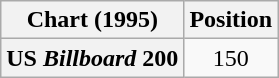<table class="wikitable plainrowheaders" style="text-align:center">
<tr>
<th scope="col">Chart (1995)</th>
<th scope="col">Position</th>
</tr>
<tr>
<th scope="row">US <em>Billboard</em> 200</th>
<td>150</td>
</tr>
</table>
